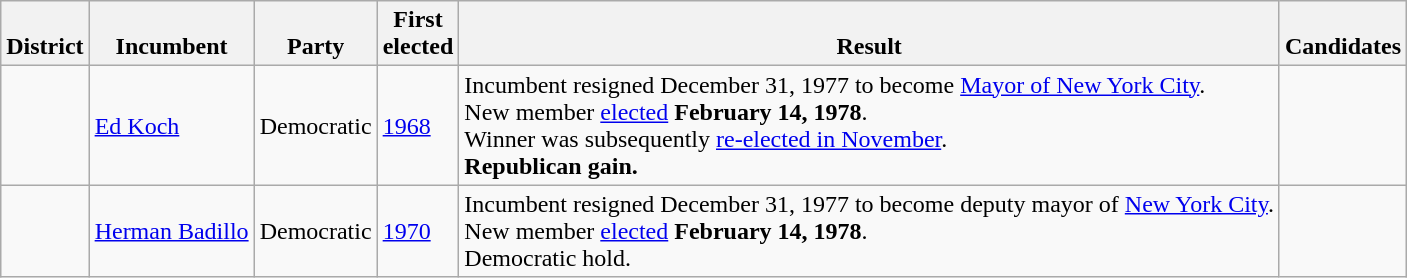<table class=wikitable>
<tr valign=bottom>
<th>District</th>
<th>Incumbent</th>
<th>Party</th>
<th>First<br>elected</th>
<th>Result</th>
<th>Candidates</th>
</tr>
<tr>
<td></td>
<td><a href='#'>Ed Koch</a></td>
<td>Democratic</td>
<td><a href='#'>1968</a></td>
<td>Incumbent resigned December 31, 1977 to become <a href='#'>Mayor of New York City</a>.<br>New member <a href='#'>elected</a> <strong>February 14, 1978</strong>.<br>Winner was subsequently <a href='#'>re-elected in November</a>.<br><strong>Republican gain.</strong></td>
<td nowrap></td>
</tr>
<tr>
<td></td>
<td><a href='#'>Herman Badillo</a></td>
<td>Democratic</td>
<td><a href='#'>1970</a></td>
<td>Incumbent resigned December 31, 1977 to become deputy mayor of <a href='#'>New York City</a>.<br>New member <a href='#'>elected</a> <strong>February 14, 1978</strong>.<br>Democratic hold.</td>
<td nowrap></td>
</tr>
</table>
